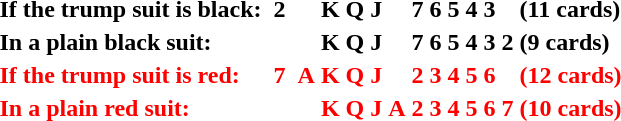<table style="font-weight:bold">
<tr>
<td><span>If the trump suit is black:</span></td>
<td></td>
<td>2</td>
<td></td>
<td></td>
<td>K</td>
<td>Q</td>
<td>J</td>
<td></td>
<td>7</td>
<td>6</td>
<td>5</td>
<td>4</td>
<td>3</td>
<td></td>
<td><span>(11 cards)</span></td>
</tr>
<tr style="font-weight:bold">
<td><span>In a plain black suit:</span></td>
<td></td>
<td></td>
<td></td>
<td></td>
<td>K</td>
<td>Q</td>
<td>J</td>
<td></td>
<td>7</td>
<td>6</td>
<td>5</td>
<td>4</td>
<td>3</td>
<td>2</td>
<td><span>(9 cards)</span></td>
</tr>
<tr style="font-weight:bold; color:red">
<td><span>If the trump suit is red:</span></td>
<td></td>
<td>7</td>
<td></td>
<td>A</td>
<td>K</td>
<td>Q</td>
<td>J</td>
<td></td>
<td>2</td>
<td>3</td>
<td>4</td>
<td>5</td>
<td>6</td>
<td></td>
<td><span>(12 cards)</span></td>
</tr>
<tr style="font-weight:bold; color:red">
<td><span>In a plain red suit:</span></td>
<td></td>
<td></td>
<td></td>
<td></td>
<td>K</td>
<td>Q</td>
<td>J</td>
<td>A</td>
<td>2</td>
<td>3</td>
<td>4</td>
<td>5</td>
<td>6</td>
<td>7</td>
<td><span>(10 cards)</span></td>
</tr>
</table>
